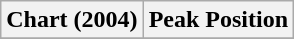<table class="wikitable">
<tr>
<th>Chart (2004)</th>
<th>Peak Position</th>
</tr>
<tr>
</tr>
</table>
